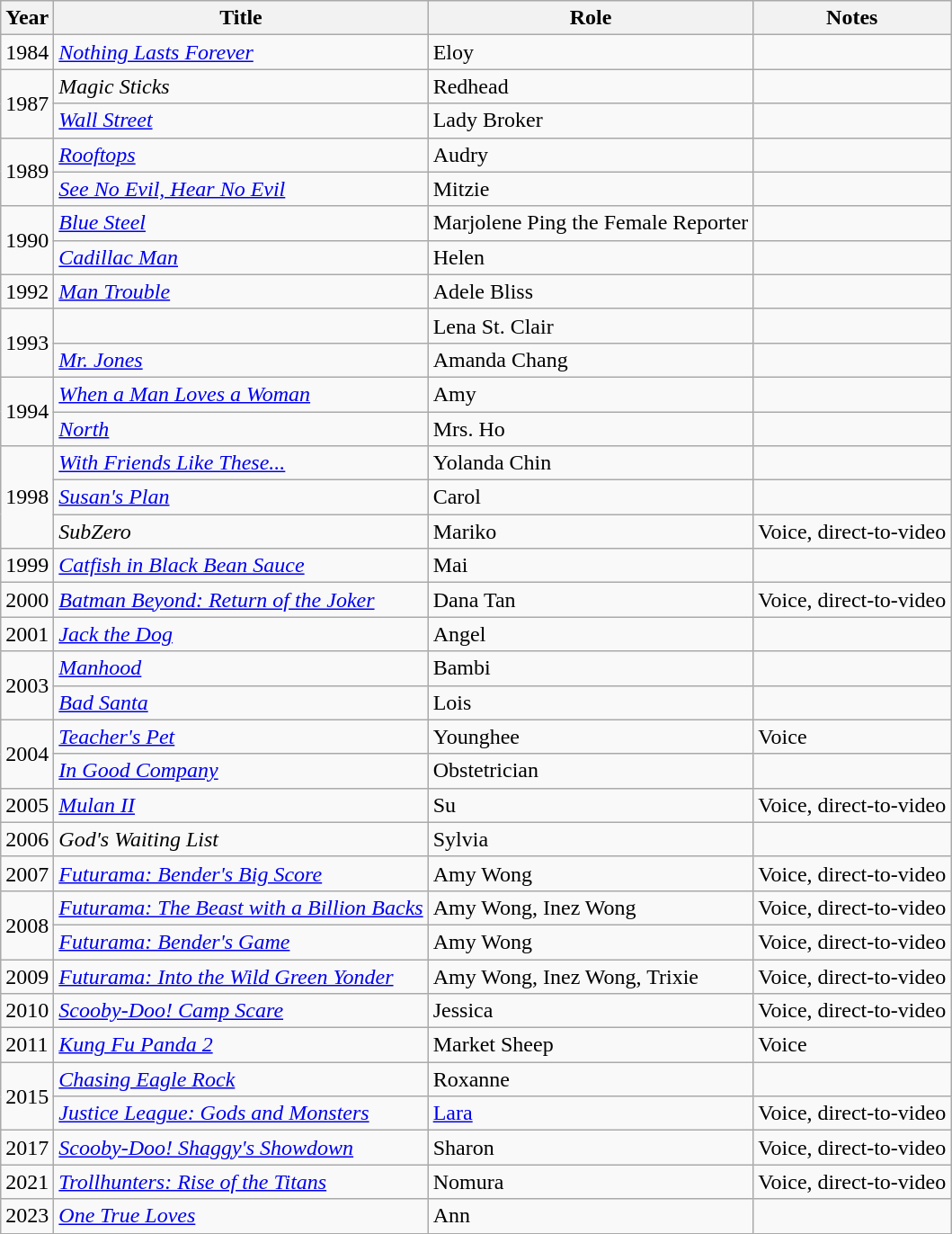<table class="wikitable sortable">
<tr>
<th>Year</th>
<th>Title</th>
<th>Role</th>
<th class="unsortable">Notes</th>
</tr>
<tr>
<td>1984</td>
<td><em><a href='#'>Nothing Lasts Forever</a></em></td>
<td>Eloy</td>
<td></td>
</tr>
<tr>
<td rowspan="2">1987</td>
<td><em>Magic Sticks</em></td>
<td>Redhead</td>
<td></td>
</tr>
<tr>
<td><em><a href='#'>Wall Street</a></em></td>
<td>Lady Broker</td>
<td></td>
</tr>
<tr>
<td rowspan="2">1989</td>
<td><em><a href='#'>Rooftops</a></em></td>
<td>Audry</td>
<td></td>
</tr>
<tr>
<td><em><a href='#'>See No Evil, Hear No Evil</a></em></td>
<td>Mitzie</td>
<td></td>
</tr>
<tr>
<td rowspan="2">1990</td>
<td><em><a href='#'>Blue Steel</a></em></td>
<td>Marjolene Ping the Female Reporter</td>
<td></td>
</tr>
<tr>
<td><em><a href='#'>Cadillac Man</a></em></td>
<td>Helen</td>
<td></td>
</tr>
<tr>
<td>1992</td>
<td><em><a href='#'>Man Trouble</a></em></td>
<td>Adele Bliss</td>
<td></td>
</tr>
<tr>
<td rowspan="2">1993</td>
<td><em></em></td>
<td>Lena St. Clair</td>
<td></td>
</tr>
<tr>
<td><em><a href='#'>Mr. Jones</a></em></td>
<td>Amanda Chang</td>
<td></td>
</tr>
<tr>
<td rowspan="2">1994</td>
<td><em><a href='#'>When a Man Loves a Woman</a></em></td>
<td>Amy</td>
<td></td>
</tr>
<tr>
<td><em><a href='#'>North</a></em></td>
<td>Mrs. Ho</td>
<td></td>
</tr>
<tr>
<td rowspan="3">1998</td>
<td><em><a href='#'>With Friends Like These...</a></em></td>
<td>Yolanda Chin</td>
<td></td>
</tr>
<tr>
<td><em><a href='#'>Susan's Plan</a></em></td>
<td>Carol</td>
<td></td>
</tr>
<tr>
<td><em>SubZero</em></td>
<td>Mariko</td>
<td>Voice, direct-to-video</td>
</tr>
<tr>
<td>1999</td>
<td><em><a href='#'>Catfish in Black Bean Sauce</a></em></td>
<td>Mai</td>
<td></td>
</tr>
<tr>
<td>2000</td>
<td><em><a href='#'>Batman Beyond: Return of the Joker</a></em></td>
<td>Dana Tan</td>
<td>Voice, direct-to-video</td>
</tr>
<tr>
<td>2001</td>
<td><em><a href='#'>Jack the Dog</a></em></td>
<td>Angel</td>
<td></td>
</tr>
<tr>
<td rowspan="2">2003</td>
<td><em><a href='#'>Manhood</a></em></td>
<td>Bambi</td>
<td></td>
</tr>
<tr>
<td><em><a href='#'>Bad Santa</a></em></td>
<td>Lois</td>
<td></td>
</tr>
<tr>
<td rowspan="2">2004</td>
<td><em><a href='#'>Teacher's Pet</a></em></td>
<td>Younghee</td>
<td>Voice</td>
</tr>
<tr>
<td><em><a href='#'>In Good Company</a></em></td>
<td>Obstetrician</td>
<td></td>
</tr>
<tr>
<td>2005</td>
<td><em><a href='#'>Mulan II</a></em></td>
<td>Su</td>
<td>Voice, direct-to-video</td>
</tr>
<tr>
<td>2006</td>
<td><em>God's Waiting List</em></td>
<td>Sylvia</td>
<td></td>
</tr>
<tr>
<td>2007</td>
<td><em><a href='#'>Futurama: Bender's Big Score</a></em></td>
<td>Amy Wong</td>
<td>Voice, direct-to-video</td>
</tr>
<tr>
<td rowspan="2">2008</td>
<td><em><a href='#'>Futurama: The Beast with a Billion Backs</a></em></td>
<td>Amy Wong, Inez Wong</td>
<td>Voice, direct-to-video</td>
</tr>
<tr>
<td><em><a href='#'>Futurama: Bender's Game</a></em></td>
<td>Amy Wong</td>
<td>Voice, direct-to-video</td>
</tr>
<tr>
<td>2009</td>
<td><em><a href='#'>Futurama: Into the Wild Green Yonder</a></em></td>
<td>Amy Wong, Inez Wong, Trixie</td>
<td>Voice, direct-to-video</td>
</tr>
<tr>
<td>2010</td>
<td><em><a href='#'>Scooby-Doo! Camp Scare</a></em></td>
<td>Jessica</td>
<td>Voice, direct-to-video</td>
</tr>
<tr>
<td>2011</td>
<td><em><a href='#'>Kung Fu Panda 2</a></em></td>
<td>Market Sheep</td>
<td>Voice</td>
</tr>
<tr>
<td rowspan="2">2015</td>
<td><em><a href='#'>Chasing Eagle Rock</a></em></td>
<td>Roxanne</td>
<td></td>
</tr>
<tr>
<td><em><a href='#'>Justice League: Gods and Monsters</a></em></td>
<td><a href='#'>Lara</a></td>
<td>Voice, direct-to-video</td>
</tr>
<tr>
<td>2017</td>
<td><em><a href='#'>Scooby-Doo! Shaggy's Showdown</a></em></td>
<td>Sharon</td>
<td>Voice, direct-to-video</td>
</tr>
<tr>
<td>2021</td>
<td><em><a href='#'>Trollhunters: Rise of the Titans</a></em></td>
<td>Nomura</td>
<td>Voice, direct-to-video</td>
</tr>
<tr>
<td>2023</td>
<td><em><a href='#'>One True Loves</a></em></td>
<td>Ann</td>
<td></td>
</tr>
</table>
